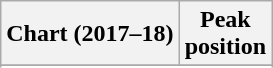<table class="wikitable sortable plainrowheaders" style="text-align:center;">
<tr>
<th>Chart (2017–18)</th>
<th>Peak<br>position</th>
</tr>
<tr>
</tr>
<tr>
</tr>
</table>
